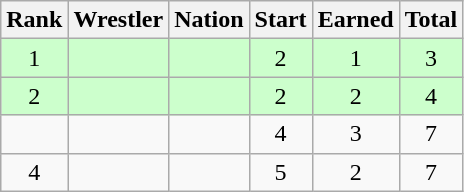<table class="wikitable sortable" style="text-align:center;">
<tr>
<th>Rank</th>
<th>Wrestler</th>
<th>Nation</th>
<th>Start</th>
<th>Earned</th>
<th>Total</th>
</tr>
<tr style="background:#cfc;">
<td>1</td>
<td align=left></td>
<td align=left></td>
<td>2</td>
<td>1</td>
<td>3</td>
</tr>
<tr style="background:#cfc;">
<td>2</td>
<td align=left></td>
<td align=left></td>
<td>2</td>
<td>2</td>
<td>4</td>
</tr>
<tr>
<td></td>
<td align=left></td>
<td align=left></td>
<td>4</td>
<td>3</td>
<td>7</td>
</tr>
<tr>
<td>4</td>
<td align=left></td>
<td align=left></td>
<td>5</td>
<td>2</td>
<td>7</td>
</tr>
</table>
